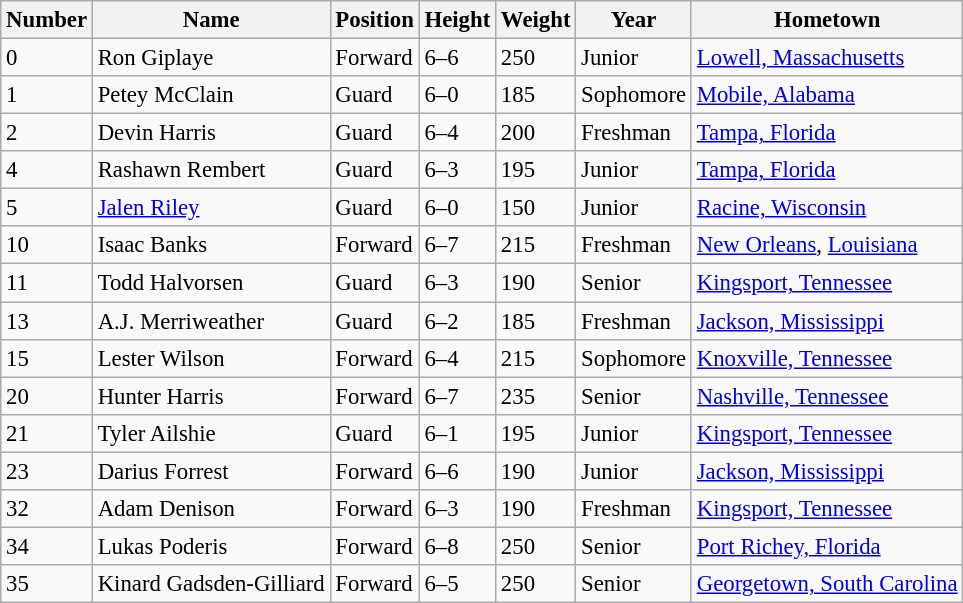<table class="wikitable sortable" style="font-size: 95%;">
<tr>
<th>Number</th>
<th>Name</th>
<th>Position</th>
<th>Height</th>
<th>Weight</th>
<th>Year</th>
<th>Hometown</th>
</tr>
<tr>
<td>0</td>
<td>Ron Giplaye</td>
<td>Forward</td>
<td>6–6</td>
<td>250</td>
<td>Junior</td>
<td><a href='#'>Lowell, Massachusetts</a></td>
</tr>
<tr>
<td>1</td>
<td>Petey McClain</td>
<td>Guard</td>
<td>6–0</td>
<td>185</td>
<td>Sophomore</td>
<td><a href='#'>Mobile, Alabama</a></td>
</tr>
<tr>
<td>2</td>
<td>Devin Harris</td>
<td>Guard</td>
<td>6–4</td>
<td>200</td>
<td>Freshman</td>
<td><a href='#'>Tampa, Florida</a></td>
</tr>
<tr>
<td>4</td>
<td>Rashawn Rembert</td>
<td>Guard</td>
<td>6–3</td>
<td>195</td>
<td>Junior</td>
<td><a href='#'>Tampa, Florida</a></td>
</tr>
<tr>
<td>5</td>
<td><a href='#'>Jalen Riley</a></td>
<td>Guard</td>
<td>6–0</td>
<td>150</td>
<td>Junior</td>
<td><a href='#'>Racine, Wisconsin</a></td>
</tr>
<tr>
<td>10</td>
<td>Isaac Banks</td>
<td>Forward</td>
<td>6–7</td>
<td>215</td>
<td>Freshman</td>
<td><a href='#'>New Orleans</a>, <a href='#'>Louisiana</a></td>
</tr>
<tr>
<td>11</td>
<td>Todd Halvorsen</td>
<td>Guard</td>
<td>6–3</td>
<td>190</td>
<td>Senior</td>
<td><a href='#'>Kingsport, Tennessee</a></td>
</tr>
<tr>
<td>13</td>
<td>A.J. Merriweather</td>
<td>Guard</td>
<td>6–2</td>
<td>185</td>
<td>Freshman</td>
<td><a href='#'>Jackson, Mississippi</a></td>
</tr>
<tr>
<td>15</td>
<td>Lester Wilson</td>
<td>Forward</td>
<td>6–4</td>
<td>215</td>
<td>Sophomore</td>
<td><a href='#'>Knoxville, Tennessee</a></td>
</tr>
<tr>
<td>20</td>
<td>Hunter Harris</td>
<td>Forward</td>
<td>6–7</td>
<td>235</td>
<td>Senior</td>
<td><a href='#'>Nashville, Tennessee</a></td>
</tr>
<tr>
<td>21</td>
<td>Tyler Ailshie</td>
<td>Guard</td>
<td>6–1</td>
<td>195</td>
<td>Junior</td>
<td><a href='#'>Kingsport, Tennessee</a></td>
</tr>
<tr>
<td>23</td>
<td>Darius Forrest</td>
<td>Forward</td>
<td>6–6</td>
<td>190</td>
<td>Junior</td>
<td><a href='#'>Jackson, Mississippi</a></td>
</tr>
<tr>
<td>32</td>
<td>Adam Denison</td>
<td>Forward</td>
<td>6–3</td>
<td>190</td>
<td>Freshman</td>
<td><a href='#'>Kingsport, Tennessee</a></td>
</tr>
<tr>
<td>34</td>
<td>Lukas Poderis</td>
<td>Forward</td>
<td>6–8</td>
<td>250</td>
<td>Senior</td>
<td><a href='#'>Port Richey, Florida</a></td>
</tr>
<tr>
<td>35</td>
<td>Kinard Gadsden-Gilliard</td>
<td>Forward</td>
<td>6–5</td>
<td>250</td>
<td>Senior</td>
<td><a href='#'>Georgetown, South Carolina</a></td>
</tr>
</table>
